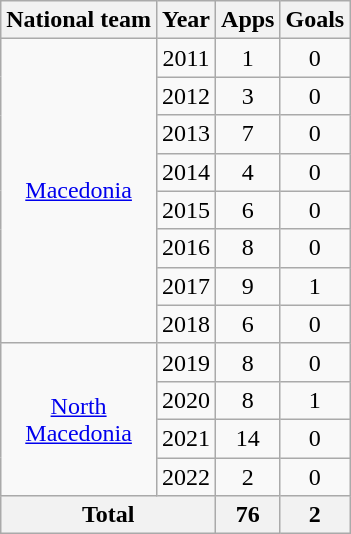<table class="wikitable" style="text-align: center;">
<tr>
<th>National team</th>
<th>Year</th>
<th>Apps</th>
<th>Goals</th>
</tr>
<tr>
<td rowspan="8" valign="center"><a href='#'>Macedonia</a></td>
<td>2011</td>
<td>1</td>
<td>0</td>
</tr>
<tr>
<td>2012</td>
<td>3</td>
<td>0</td>
</tr>
<tr>
<td>2013</td>
<td>7</td>
<td>0</td>
</tr>
<tr>
<td>2014</td>
<td>4</td>
<td>0</td>
</tr>
<tr>
<td>2015</td>
<td>6</td>
<td>0</td>
</tr>
<tr>
<td>2016</td>
<td>8</td>
<td>0</td>
</tr>
<tr>
<td>2017</td>
<td>9</td>
<td>1</td>
</tr>
<tr>
<td>2018</td>
<td>6</td>
<td>0</td>
</tr>
<tr>
<td rowspan="4" valign="center"><a href='#'>North<br>Macedonia</a></td>
<td>2019</td>
<td>8</td>
<td>0</td>
</tr>
<tr>
<td>2020</td>
<td>8</td>
<td>1</td>
</tr>
<tr>
<td>2021</td>
<td>14</td>
<td>0</td>
</tr>
<tr>
<td>2022</td>
<td>2</td>
<td>0</td>
</tr>
<tr>
<th colspan="2">Total</th>
<th>76</th>
<th>2</th>
</tr>
</table>
